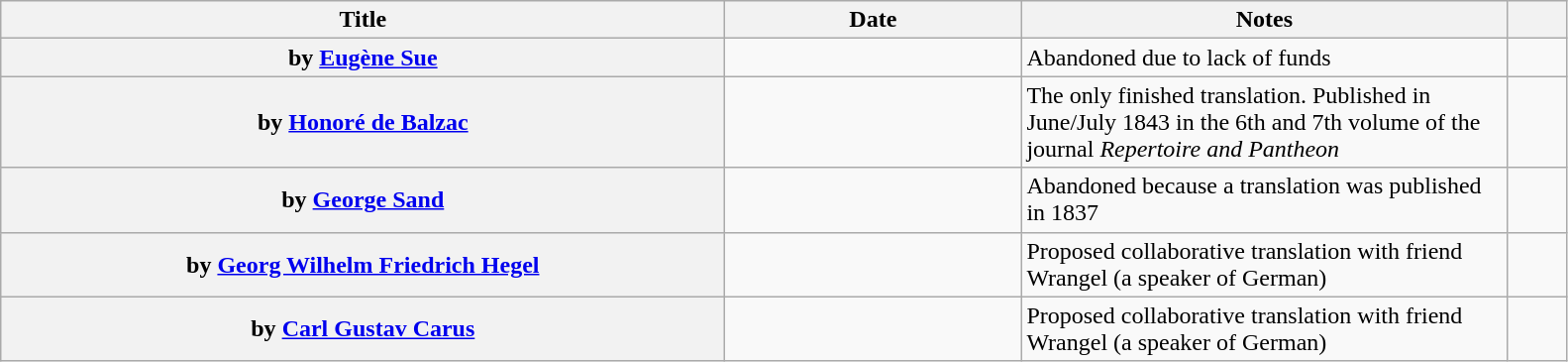<table class="wikitable plainrowheaders sortable" style="margin-right: 0;">
<tr>
<th scope="col" style="width: 30em;">Title</th>
<th scope="col" style="width: 12em;">Date</th>
<th scope="col" style="width: 20em;">Notes</th>
<th scope="col" class="unsortable" style="width: 2em;"></th>
</tr>
<tr>
<th scope="row"> by <a href='#'>Eugène Sue</a></th>
<td></td>
<td>Abandoned due to lack of funds</td>
<td></td>
</tr>
<tr>
<th scope="row"> by <a href='#'>Honoré de Balzac</a></th>
<td></td>
<td>The only finished translation. Published in June/July 1843 in the 6th and 7th volume of the journal <em>Repertoire and Pantheon</em></td>
<td></td>
</tr>
<tr>
<th scope="row"> by <a href='#'>George Sand</a></th>
<td></td>
<td>Abandoned because a translation was published in 1837</td>
<td></td>
</tr>
<tr>
<th scope="row"> by <a href='#'>Georg Wilhelm Friedrich Hegel</a></th>
<td></td>
<td>Proposed collaborative translation with friend Wrangel (a speaker of German)</td>
<td></td>
</tr>
<tr>
<th scope="row"> by <a href='#'>Carl Gustav Carus</a></th>
<td></td>
<td>Proposed collaborative translation with friend Wrangel (a speaker of German)</td>
<td></td>
</tr>
</table>
